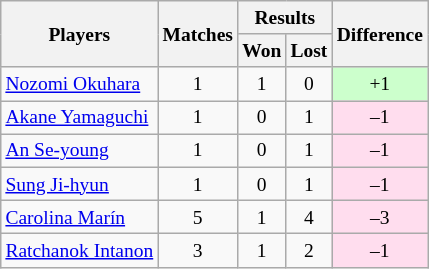<table class=wikitable style="text-align:center; font-size:small">
<tr>
<th rowspan="2">Players</th>
<th rowspan="2">Matches</th>
<th colspan="2">Results</th>
<th rowspan="2">Difference</th>
</tr>
<tr>
<th>Won</th>
<th>Lost</th>
</tr>
<tr>
<td align="left"> <a href='#'>Nozomi Okuhara</a></td>
<td>1</td>
<td>1</td>
<td>0</td>
<td bgcolor="#ccffcc">+1</td>
</tr>
<tr>
<td align="left"> <a href='#'>Akane Yamaguchi</a></td>
<td>1</td>
<td>0</td>
<td>1</td>
<td bgcolor="#ffddee">–1</td>
</tr>
<tr>
<td align="left"> <a href='#'>An Se-young</a></td>
<td>1</td>
<td>0</td>
<td>1</td>
<td bgcolor="#ffddee">–1</td>
</tr>
<tr>
<td align="left"> <a href='#'>Sung Ji-hyun</a></td>
<td>1</td>
<td>0</td>
<td>1</td>
<td bgcolor="#ffddee">–1</td>
</tr>
<tr>
<td align="left"> <a href='#'>Carolina Marín</a></td>
<td>5</td>
<td>1</td>
<td>4</td>
<td bgcolor="#ffddee">–3</td>
</tr>
<tr>
<td align="left"> <a href='#'>Ratchanok Intanon</a></td>
<td>3</td>
<td>1</td>
<td>2</td>
<td bgcolor="#ffddee">–1</td>
</tr>
</table>
